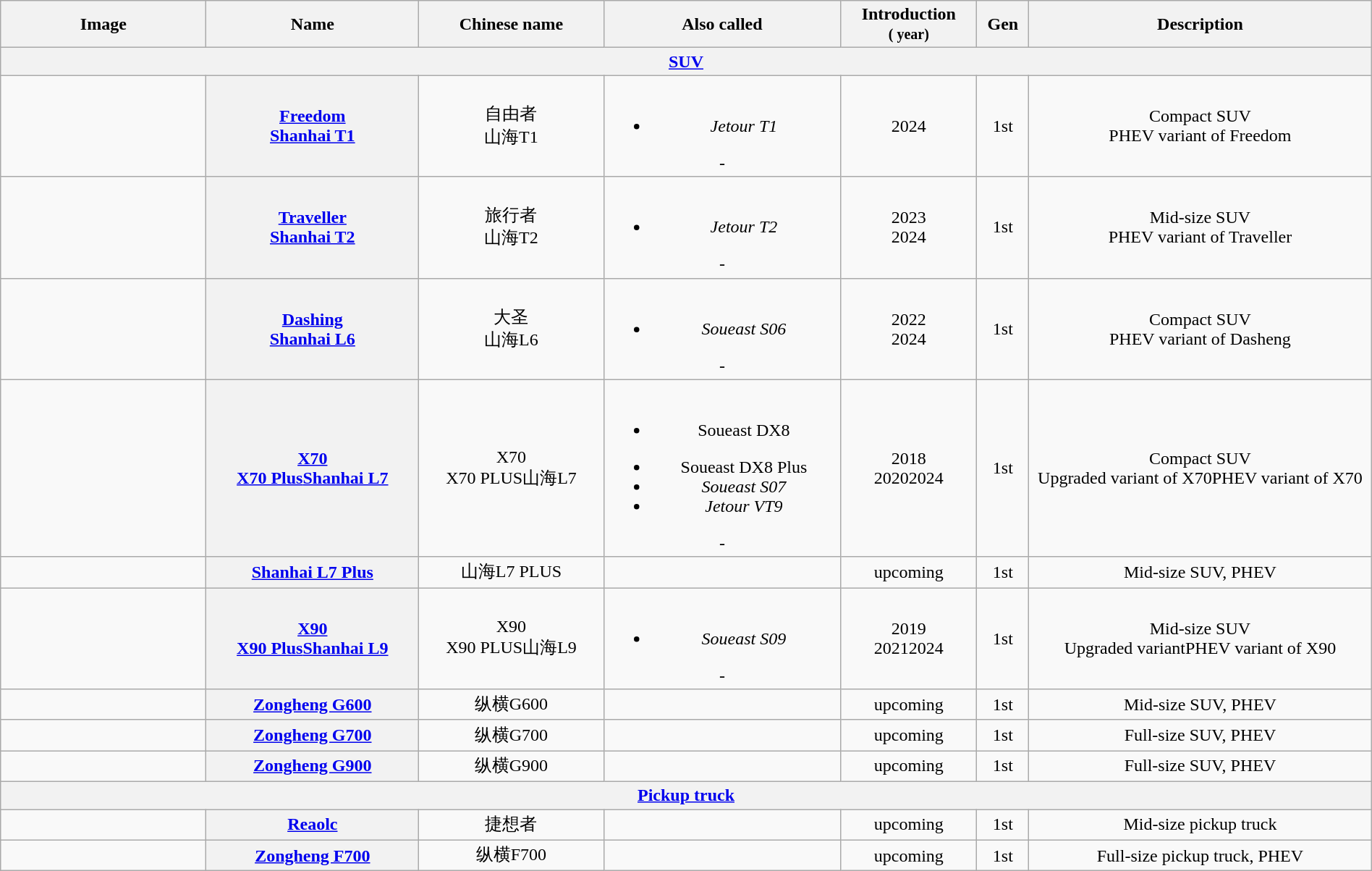<table class="wikitable sortable" style="text-align: center; width: 100%">
<tr>
<th class="unsortable" width="15%">Image</th>
<th>Name</th>
<th>Chinese name</th>
<th class="unsortable">Also called</th>
<th>Introduction<br><small>( year)</small></th>
<th>Gen</th>
<th class="unsortable" width="25%">Description</th>
</tr>
<tr>
<th colspan="7"><a href='#'>SUV</a></th>
</tr>
<tr>
<td><br></td>
<th><a href='#'>Freedom</a><br><a href='#'>Shanhai T1</a></th>
<td>自由者<br>山海T1</td>
<td><br><ul><li><em>Jetour T1</em></li></ul><em>-</em></td>
<td>2024</td>
<td>1st</td>
<td>Compact SUV<br>PHEV variant of Freedom</td>
</tr>
<tr>
<td><br></td>
<th><a href='#'>Traveller</a><br><a href='#'>Shanhai T2</a></th>
<td>旅行者<br>山海T2</td>
<td><br><ul><li><em>Jetour T2</em></li></ul><em>-</em></td>
<td>2023<br>2024</td>
<td>1st</td>
<td>Mid-size SUV<br>PHEV variant of Traveller</td>
</tr>
<tr>
<td><br></td>
<th><a href='#'>Dashing</a><br><a href='#'>Shanhai L6</a></th>
<td>大圣<br>山海L6</td>
<td><br><ul><li><em>Soueast S06</em></li></ul><em>-</em></td>
<td>2022<br>2024</td>
<td>1st</td>
<td>Compact SUV<br>PHEV variant of Dasheng</td>
</tr>
<tr>
<td><br></td>
<th><a href='#'>X70</a><br><a href='#'>X70 Plus</a><a href='#'>Shanhai L7</a></th>
<td>X70<br>X70 PLUS山海L7</td>
<td><br><ul><li>Soueast DX8</li></ul><ul><li>Soueast DX8 Plus</li><li><em>Soueast S07</em></li><li><em>Jetour VT9</em></li></ul>-</td>
<td>2018<br>20202024</td>
<td>1st</td>
<td>Compact SUV<br>Upgraded variant of X70PHEV variant of X70</td>
</tr>
<tr>
<td></td>
<th><a href='#'>Shanhai L7 Plus</a></th>
<td>山海L7 PLUS</td>
<td></td>
<td>upcoming</td>
<td>1st</td>
<td>Mid-size SUV, PHEV</td>
</tr>
<tr>
<td><br></td>
<th><a href='#'>X90</a><br><a href='#'>X90 Plus</a><a href='#'>Shanhai L9</a></th>
<td>X90<br>X90 PLUS山海L9</td>
<td><br><ul><li><em>Soueast S09</em></li></ul>-</td>
<td>2019<br>20212024</td>
<td>1st</td>
<td>Mid-size SUV<br>Upgraded variantPHEV variant of X90</td>
</tr>
<tr>
<td></td>
<th><a href='#'>Zongheng G600</a></th>
<td>纵横G600</td>
<td></td>
<td>upcoming</td>
<td>1st</td>
<td>Mid-size SUV, PHEV</td>
</tr>
<tr>
<td></td>
<th><a href='#'>Zongheng G700</a></th>
<td>纵横G700</td>
<td></td>
<td>upcoming</td>
<td>1st</td>
<td>Full-size SUV, PHEV</td>
</tr>
<tr>
<td></td>
<th><a href='#'>Zongheng G900</a></th>
<td>纵横G900</td>
<td></td>
<td>upcoming</td>
<td>1st</td>
<td>Full-size SUV, PHEV</td>
</tr>
<tr>
<th colspan="7"><a href='#'>Pickup truck</a></th>
</tr>
<tr>
<td></td>
<th><a href='#'>Reaolc</a></th>
<td>捷想者</td>
<td></td>
<td>upcoming</td>
<td>1st</td>
<td>Mid-size pickup truck</td>
</tr>
<tr>
<td></td>
<th><a href='#'>Zongheng F700</a></th>
<td>纵横F700</td>
<td></td>
<td>upcoming</td>
<td>1st</td>
<td>Full-size pickup truck, PHEV</td>
</tr>
</table>
